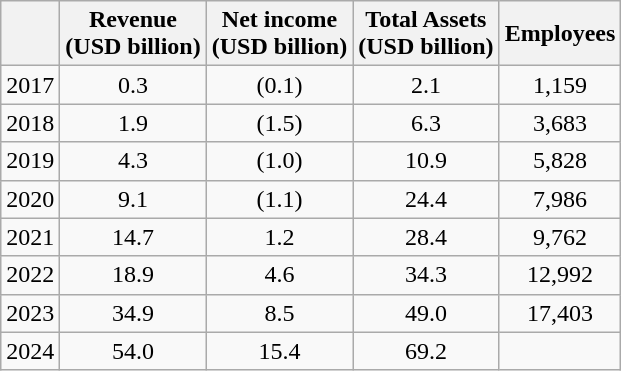<table class="wikitable" style="text-align:center">
<tr>
<th></th>
<th>Revenue<br>(USD billion)</th>
<th>Net income<br>(USD billion)</th>
<th>Total Assets<br>(USD billion)</th>
<th>Employees</th>
</tr>
<tr>
<td>2017</td>
<td>0.3</td>
<td>(0.1)</td>
<td>2.1</td>
<td>1,159</td>
</tr>
<tr>
<td>2018</td>
<td>1.9</td>
<td>(1.5)</td>
<td>6.3</td>
<td>3,683</td>
</tr>
<tr>
<td>2019</td>
<td>4.3</td>
<td>(1.0)</td>
<td>10.9</td>
<td>5,828</td>
</tr>
<tr>
<td>2020</td>
<td>9.1</td>
<td>(1.1)</td>
<td>24.4</td>
<td>7,986</td>
</tr>
<tr>
<td>2021</td>
<td>14.7</td>
<td>1.2</td>
<td>28.4</td>
<td>9,762</td>
</tr>
<tr>
<td>2022</td>
<td>18.9</td>
<td>4.6</td>
<td>34.3</td>
<td>12,992</td>
</tr>
<tr>
<td>2023</td>
<td>34.9</td>
<td>8.5</td>
<td>49.0</td>
<td>17,403</td>
</tr>
<tr>
<td>2024</td>
<td>54.0</td>
<td>15.4</td>
<td>69.2</td>
<td></td>
</tr>
</table>
